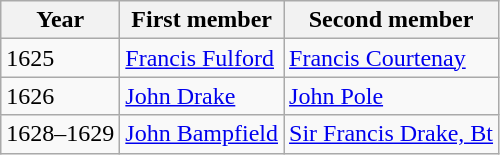<table class="wikitable">
<tr>
<th>Year</th>
<th>First member</th>
<th>Second member</th>
</tr>
<tr>
<td>1625</td>
<td><a href='#'>Francis Fulford</a></td>
<td><a href='#'>Francis Courtenay</a></td>
</tr>
<tr>
<td>1626</td>
<td><a href='#'>John Drake</a></td>
<td><a href='#'>John Pole</a></td>
</tr>
<tr>
<td>1628–1629</td>
<td><a href='#'>John Bampfield</a></td>
<td><a href='#'>Sir Francis Drake, Bt</a></td>
</tr>
</table>
